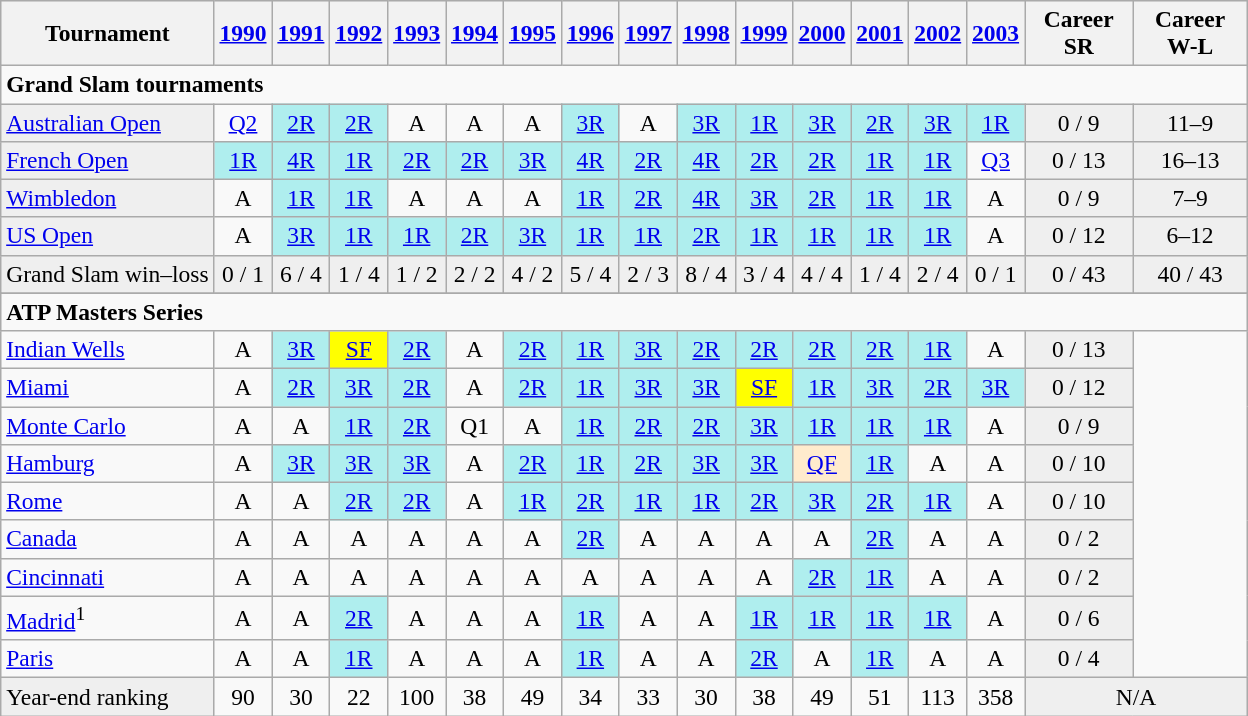<table class="wikitable" style="font-size:98%;">
<tr bgcolor="#efefef">
<th>Tournament</th>
<th><a href='#'>1990</a></th>
<th><a href='#'>1991</a></th>
<th><a href='#'>1992</a></th>
<th><a href='#'>1993</a></th>
<th><a href='#'>1994</a></th>
<th><a href='#'>1995</a></th>
<th><a href='#'>1996</a></th>
<th><a href='#'>1997</a></th>
<th><a href='#'>1998</a></th>
<th><a href='#'>1999</a></th>
<th><a href='#'>2000</a></th>
<th><a href='#'>2001</a></th>
<th><a href='#'>2002</a></th>
<th><a href='#'>2003</a></th>
<th width="65">Career SR</th>
<th width="69">Career W-L</th>
</tr>
<tr>
<td colspan="20"><strong>Grand Slam tournaments</strong></td>
</tr>
<tr>
<td style="background:#EFEFEF;"><a href='#'>Australian Open</a></td>
<td align="center"><a href='#'>Q2</a></td>
<td align="center" style="background:#afeeee;"><a href='#'>2R</a></td>
<td align="center" style="background:#afeeee;"><a href='#'>2R</a></td>
<td align="center">A</td>
<td align="center">A</td>
<td align="center">A</td>
<td align="center" style="background:#afeeee;"><a href='#'>3R</a></td>
<td align="center">A</td>
<td align="center" style="background:#afeeee;"><a href='#'>3R</a></td>
<td align="center" style="background:#afeeee;"><a href='#'>1R</a></td>
<td align="center" style="background:#afeeee;"><a href='#'>3R</a></td>
<td align="center" style="background:#afeeee;"><a href='#'>2R</a></td>
<td align="center" style="background:#afeeee;"><a href='#'>3R</a></td>
<td align="center" style="background:#afeeee;"><a href='#'>1R</a></td>
<td align="center" style="background:#EFEFEF;">0 / 9</td>
<td align="center" style="background:#EFEFEF;">11–9</td>
</tr>
<tr>
<td style="background:#EFEFEF;"><a href='#'>French Open</a></td>
<td align="center" style="background:#afeeee;"><a href='#'>1R</a></td>
<td align="center" style="background:#afeeee;"><a href='#'>4R</a></td>
<td align="center" style="background:#afeeee;"><a href='#'>1R</a></td>
<td align="center" style="background:#afeeee;"><a href='#'>2R</a></td>
<td align="center" style="background:#afeeee;"><a href='#'>2R</a></td>
<td align="center" style="background:#afeeee;"><a href='#'>3R</a></td>
<td align="center" style="background:#afeeee;"><a href='#'>4R</a></td>
<td align="center" style="background:#afeeee;"><a href='#'>2R</a></td>
<td align="center" style="background:#afeeee;"><a href='#'>4R</a></td>
<td align="center" style="background:#afeeee;"><a href='#'>2R</a></td>
<td align="center" style="background:#afeeee;"><a href='#'>2R</a></td>
<td align="center" style="background:#afeeee;"><a href='#'>1R</a></td>
<td align="center" style="background:#afeeee;"><a href='#'>1R</a></td>
<td align="center"><a href='#'>Q3</a></td>
<td align="center" style="background:#EFEFEF;">0 / 13</td>
<td align="center" style="background:#EFEFEF;">16–13</td>
</tr>
<tr>
<td style="background:#EFEFEF;"><a href='#'>Wimbledon</a></td>
<td align="center">A</td>
<td align="center" style="background:#afeeee;"><a href='#'>1R</a></td>
<td align="center" style="background:#afeeee;"><a href='#'>1R</a></td>
<td align="center">A</td>
<td align="center">A</td>
<td align="center">A</td>
<td align="center" style="background:#afeeee;"><a href='#'>1R</a></td>
<td align="center" style="background:#afeeee;"><a href='#'>2R</a></td>
<td align="center" style="background:#afeeee;"><a href='#'>4R</a></td>
<td align="center" style="background:#afeeee;"><a href='#'>3R</a></td>
<td align="center" style="background:#afeeee;"><a href='#'>2R</a></td>
<td align="center" style="background:#afeeee;"><a href='#'>1R</a></td>
<td align="center" style="background:#afeeee;"><a href='#'>1R</a></td>
<td align="center">A</td>
<td align="center" style="background:#EFEFEF;">0 / 9</td>
<td align="center" style="background:#EFEFEF;">7–9</td>
</tr>
<tr>
<td style="background:#EFEFEF;"><a href='#'>US Open</a></td>
<td align="center">A</td>
<td align="center" style="background:#afeeee;"><a href='#'>3R</a></td>
<td align="center" style="background:#afeeee;"><a href='#'>1R</a></td>
<td align="center" style="background:#afeeee;"><a href='#'>1R</a></td>
<td align="center" style="background:#afeeee;"><a href='#'>2R</a></td>
<td align="center" style="background:#afeeee;"><a href='#'>3R</a></td>
<td align="center" style="background:#afeeee;"><a href='#'>1R</a></td>
<td align="center" style="background:#afeeee;"><a href='#'>1R</a></td>
<td align="center" style="background:#afeeee;"><a href='#'>2R</a></td>
<td align="center" style="background:#afeeee;"><a href='#'>1R</a></td>
<td align="center" style="background:#afeeee;"><a href='#'>1R</a></td>
<td align="center" style="background:#afeeee;"><a href='#'>1R</a></td>
<td align="center" style="background:#afeeee;"><a href='#'>1R</a></td>
<td align="center">A</td>
<td align="center" style="background:#EFEFEF;">0 / 12</td>
<td align="center" style="background:#EFEFEF;">6–12</td>
</tr>
<tr bgcolor=efefef>
<td style="background:#EFEFEF;">Grand Slam win–loss</td>
<td align="center" style="background:#EFEFEF;">0 / 1</td>
<td align="center" style="background:#EFEFEF;">6 / 4</td>
<td align="center" style="background:#EFEFEF;">1 / 4</td>
<td align="center" style="background:#EFEFEF;">1 / 2</td>
<td align="center" style="background:#EFEFEF;">2 / 2</td>
<td align="center" style="background:#EFEFEF;">4 / 2</td>
<td align="center" style="background:#EFEFEF;">5 / 4</td>
<td align="center" style="background:#EFEFEF;">2 / 3</td>
<td align="center" style="background:#EFEFEF;">8 / 4</td>
<td align="center" style="background:#EFEFEF;">3 / 4</td>
<td align="center" style="background:#EFEFEF;">4 / 4</td>
<td align="center" style="background:#EFEFEF;">1 / 4</td>
<td align="center" style="background:#EFEFEF;">2 / 4</td>
<td align="center" style="background:#EFEFEF;">0 / 1</td>
<td align="center" style="background:#EFEFEF;">0 / 43</td>
<td align="center">40 / 43</td>
</tr>
<tr bgcolor=efefef>
</tr>
<tr>
<td colspan=20 align=left><strong>ATP Masters Series</strong></td>
</tr>
<tr>
<td align=left><a href='#'>Indian Wells</a></td>
<td align="center" style=>A</td>
<td align="center" style="background:#afeeee;"><a href='#'>3R</a></td>
<td align="center" style="background:#FFFF00;"><a href='#'>SF</a></td>
<td align="center" style="background:#afeeee;"><a href='#'>2R</a></td>
<td align="center" style=>A</td>
<td align="center" style="background:#afeeee;"><a href='#'>2R</a></td>
<td align="center" style="background:#afeeee;"><a href='#'>1R</a></td>
<td align="center" style="background:#afeeee;"><a href='#'>3R</a></td>
<td align="center" style="background:#afeeee;"><a href='#'>2R</a></td>
<td align="center" style="background:#afeeee;"><a href='#'>2R</a></td>
<td align="center" style="background:#afeeee;"><a href='#'>2R</a></td>
<td align="center" style="background:#afeeee;"><a href='#'>2R</a></td>
<td align="center" style="background:#afeeee;"><a href='#'>1R</a></td>
<td align="center" style=>A</td>
<td align="center" style="background:#EFEFEF;">0 / 13</td>
</tr>
<tr>
<td align=left><a href='#'>Miami</a></td>
<td align="center">A</td>
<td align="center" style="background:#afeeee;"><a href='#'>2R</a></td>
<td align="center" style="background:#afeeee;"><a href='#'>3R</a></td>
<td align="center" style="background:#afeeee;"><a href='#'>2R</a></td>
<td align="center">A</td>
<td align="center" style="background:#afeeee;"><a href='#'>2R</a></td>
<td align="center" style="background:#afeeee;"><a href='#'>1R</a></td>
<td align="center" style="background:#afeeee;"><a href='#'>3R</a></td>
<td align="center" style="background:#afeeee;"><a href='#'>3R</a></td>
<td align="center" style="background:#FFFF00;"><a href='#'>SF</a></td>
<td align="center" style="background:#afeeee;"><a href='#'>1R</a></td>
<td align="center" style="background:#afeeee;"><a href='#'>3R</a></td>
<td align="center" style="background:#afeeee;"><a href='#'>2R</a></td>
<td align="center" style="background:#afeeee;"><a href='#'>3R</a></td>
<td align="center" style="background:#EFEFEF;">0 / 12</td>
</tr>
<tr>
<td align=left><a href='#'>Monte Carlo</a></td>
<td align="center">A</td>
<td align="center">A</td>
<td align="center" style="background:#afeeee;"><a href='#'>1R</a></td>
<td align="center" style="background:#afeeee;"><a href='#'>2R</a></td>
<td align="center">Q1</td>
<td align="center">A</td>
<td align="center" style="background:#afeeee;"><a href='#'>1R</a></td>
<td align="center" style="background:#afeeee;"><a href='#'>2R</a></td>
<td align="center" style="background:#afeeee;"><a href='#'>2R</a></td>
<td align="center" style="background:#afeeee;"><a href='#'>3R</a></td>
<td align="center" style="background:#afeeee;"><a href='#'>1R</a></td>
<td align="center" style="background:#afeeee;"><a href='#'>1R</a></td>
<td align="center" style="background:#afeeee;"><a href='#'>1R</a></td>
<td align="center">A</td>
<td align="center" style="background:#EFEFEF;">0 / 9</td>
</tr>
<tr>
<td align=left><a href='#'>Hamburg</a></td>
<td align="center">A</td>
<td align="center" style="background:#afeeee;"><a href='#'>3R</a></td>
<td align="center" style="background:#afeeee;"><a href='#'>3R</a></td>
<td align="center" style="background:#afeeee;"><a href='#'>3R</a></td>
<td align="center">A</td>
<td align="center" style="background:#afeeee;"><a href='#'>2R</a></td>
<td align="center" style="background:#afeeee;"><a href='#'>1R</a></td>
<td align="center" style="background:#afeeee;"><a href='#'>2R</a></td>
<td align="center" style="background:#afeeee;"><a href='#'>3R</a></td>
<td align="center" style="background:#afeeee;"><a href='#'>3R</a></td>
<td align="center" style="background:#ffebcd;"><a href='#'>QF</a></td>
<td align="center" style="background:#afeeee;"><a href='#'>1R</a></td>
<td align="center">A</td>
<td align="center">A</td>
<td align="center" style="background:#EFEFEF;">0 / 10</td>
</tr>
<tr>
<td align=left><a href='#'>Rome</a></td>
<td align="center">A</td>
<td align="center">A</td>
<td align="center" style="background:#afeeee;"><a href='#'>2R</a></td>
<td align="center" style="background:#afeeee;"><a href='#'>2R</a></td>
<td align="center">A</td>
<td align="center" style="background:#afeeee;"><a href='#'>1R</a></td>
<td align="center" style="background:#afeeee;"><a href='#'>2R</a></td>
<td align="center" style="background:#afeeee;"><a href='#'>1R</a></td>
<td align="center" style="background:#afeeee;"><a href='#'>1R</a></td>
<td align="center" style="background:#afeeee;"><a href='#'>2R</a></td>
<td align="center" style="background:#afeeee;"><a href='#'>3R</a></td>
<td align="center" style="background:#afeeee;"><a href='#'>2R</a></td>
<td align="center" style="background:#afeeee;"><a href='#'>1R</a></td>
<td align="center">A</td>
<td align="center" style="background:#EFEFEF;">0 / 10</td>
</tr>
<tr>
<td align=left><a href='#'>Canada</a></td>
<td align="center">A</td>
<td align="center">A</td>
<td align="center">A</td>
<td align="center">A</td>
<td align="center">A</td>
<td align="center">A</td>
<td align="center" style="background:#afeeee;"><a href='#'>2R</a></td>
<td align="center">A</td>
<td align="center">A</td>
<td align="center">A</td>
<td align="center">A</td>
<td align="center" style="background:#afeeee;"><a href='#'>2R</a></td>
<td align="center">A</td>
<td align="center">A</td>
<td align="center" style="background:#EFEFEF;">0 / 2</td>
</tr>
<tr>
<td align=left><a href='#'>Cincinnati</a></td>
<td align="center">A</td>
<td align="center">A</td>
<td align="center">A</td>
<td align="center">A</td>
<td align="center">A</td>
<td align="center">A</td>
<td align="center">A</td>
<td align="center">A</td>
<td align="center">A</td>
<td align="center">A</td>
<td align="center" style="background:#afeeee;"><a href='#'>2R</a></td>
<td align="center" style="background:#afeeee;"><a href='#'>1R</a></td>
<td align="center">A</td>
<td align="center">A</td>
<td align="center" style="background:#EFEFEF;">0 / 2</td>
</tr>
<tr>
<td align=left><a href='#'>Madrid</a><sup>1</sup></td>
<td align="center">A</td>
<td align="center">A</td>
<td align="center" style="background:#afeeee;"><a href='#'>2R</a></td>
<td align="center">A</td>
<td align="center">A</td>
<td align="center">A</td>
<td align="center" style="background:#afeeee;"><a href='#'>1R</a></td>
<td align="center">A</td>
<td align="center">A</td>
<td align="center" style="background:#afeeee;"><a href='#'>1R</a></td>
<td align="center" style="background:#afeeee;"><a href='#'>1R</a></td>
<td align="center" style="background:#afeeee;"><a href='#'>1R</a></td>
<td align="center" style="background:#afeeee;"><a href='#'>1R</a></td>
<td align="center">A</td>
<td align="center" style="background:#EFEFEF;">0 / 6</td>
</tr>
<tr>
<td align=left><a href='#'>Paris</a></td>
<td align="center">A</td>
<td align="center">A</td>
<td align="center" style="background:#afeeee;"><a href='#'>1R</a></td>
<td align="center">A</td>
<td align="center">A</td>
<td align="center">A</td>
<td align="center" style="background:#afeeee;"><a href='#'>1R</a></td>
<td align="center">A</td>
<td align="center">A</td>
<td align="center" style="background:#afeeee;"><a href='#'>2R</a></td>
<td align="center">A</td>
<td align="center" style="background:#afeeee;"><a href='#'>1R</a></td>
<td align="center">A</td>
<td align="center">A</td>
<td align="center" style="background:#EFEFEF;">0 / 4</td>
</tr>
<tr>
<td style="background:#EFEFEF;">Year-end ranking</td>
<td align="center">90</td>
<td align="center">30</td>
<td align="center">22</td>
<td align="center">100</td>
<td align="center">38</td>
<td align="center">49</td>
<td align="center">34</td>
<td align="center">33</td>
<td align="center">30</td>
<td align="center">38</td>
<td align="center">49</td>
<td align="center">51</td>
<td align="center">113</td>
<td align="center">358</td>
<td colspan=2 align="center" style="background:#EFEFEF;">N/A</td>
</tr>
</table>
